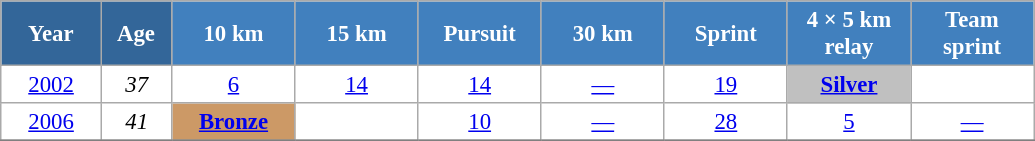<table class="wikitable" style="font-size:95%; text-align:center; border:grey solid 1px; border-collapse:collapse; background:#ffffff;">
<tr>
<th style="background-color:#369; color:white; width:60px;"> Year </th>
<th style="background-color:#369; color:white; width:40px;"> Age </th>
<th style="background-color:#4180be; color:white; width:75px;"> 10 km </th>
<th style="background-color:#4180be; color:white; width:75px;"> 15 km </th>
<th style="background-color:#4180be; color:white; width:75px;"> Pursuit </th>
<th style="background-color:#4180be; color:white; width:75px;"> 30 km </th>
<th style="background-color:#4180be; color:white; width:75px;"> Sprint </th>
<th style="background-color:#4180be; color:white; width:75px;"> 4 × 5 km <br> relay </th>
<th style="background-color:#4180be; color:white; width:75px;"> Team <br> sprint </th>
</tr>
<tr>
<td><a href='#'>2002</a></td>
<td><em>37</em></td>
<td><a href='#'>6</a></td>
<td><a href='#'>14</a></td>
<td><a href='#'>14</a></td>
<td><a href='#'>—</a></td>
<td><a href='#'>19</a></td>
<td style="background:silver;"><a href='#'><strong>Silver</strong></a></td>
<td></td>
</tr>
<tr>
<td><a href='#'>2006</a></td>
<td><em>41</em></td>
<td bgcolor="cc9966"><a href='#'><strong>Bronze</strong></a></td>
<td></td>
<td><a href='#'>10</a></td>
<td><a href='#'>—</a></td>
<td><a href='#'>28</a></td>
<td><a href='#'>5</a></td>
<td><a href='#'>—</a></td>
</tr>
<tr>
</tr>
</table>
